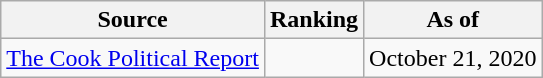<table class="wikitable" style="text-align:center">
<tr>
<th>Source</th>
<th>Ranking</th>
<th>As of</th>
</tr>
<tr>
<td align=left><a href='#'>The Cook Political Report</a></td>
<td></td>
<td>October 21, 2020</td>
</tr>
</table>
